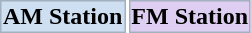<table>
<tr>
<th style="border: 1px solid #a3b0bf; cellpadding="2" bgcolor="#cedff2"; margin: auto">AM Station</th>
<th style="border: 1px solid #a3b0bf; cellpadding="2" bgcolor="#ddcef2"; margin: auto">FM Station</th>
</tr>
</table>
